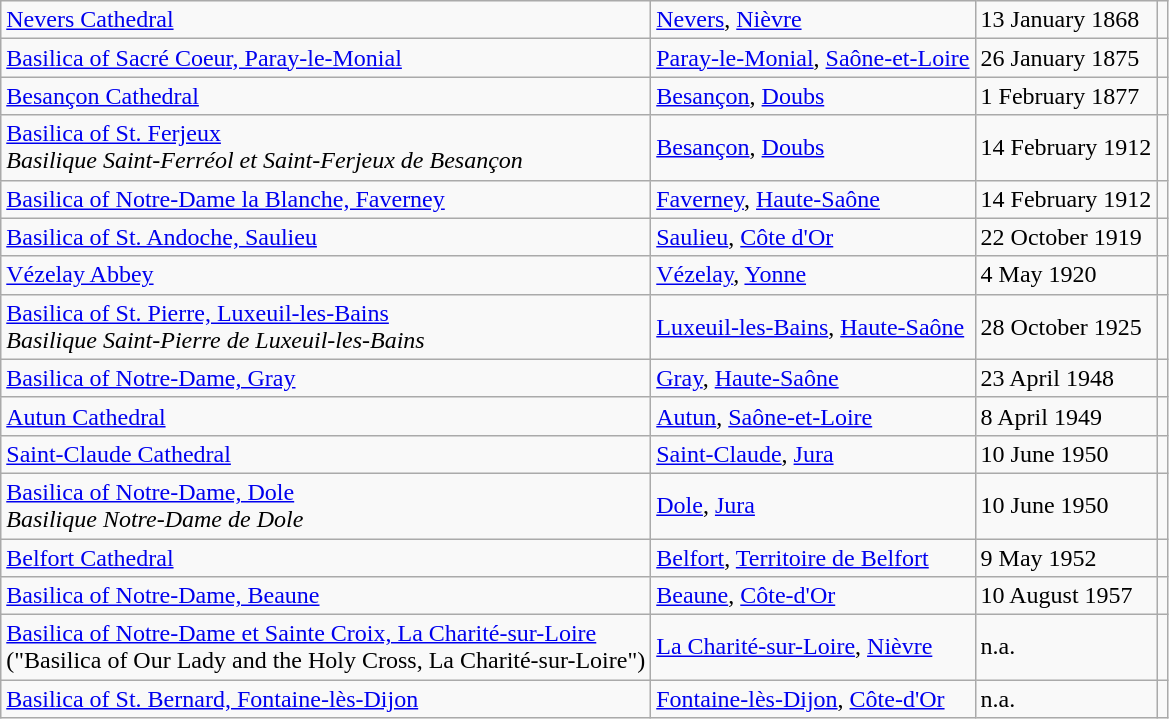<table class="wikitable">
<tr>
<td><a href='#'>Nevers Cathedral</a></td>
<td><a href='#'>Nevers</a>, <a href='#'>Nièvre</a></td>
<td>13 January 1868</td>
<td></td>
</tr>
<tr>
<td><a href='#'>Basilica of Sacré Coeur, Paray-le-Monial</a></td>
<td><a href='#'>Paray-le-Monial</a>, <a href='#'>Saône-et-Loire</a></td>
<td>26 January 1875 </td>
<td></td>
</tr>
<tr>
<td><a href='#'>Besançon Cathedral</a></td>
<td><a href='#'>Besançon</a>, <a href='#'>Doubs</a></td>
<td>1 February 1877</td>
<td></td>
</tr>
<tr>
<td><a href='#'>Basilica of St. Ferjeux</a><br><em>Basilique Saint-Ferréol et Saint-Ferjeux de Besançon</em></td>
<td><a href='#'>Besançon</a>, <a href='#'>Doubs</a></td>
<td>14 February 1912</td>
<td></td>
</tr>
<tr>
<td><a href='#'>Basilica of Notre-Dame la Blanche, Faverney</a></td>
<td><a href='#'>Faverney</a>, <a href='#'>Haute-Saône</a></td>
<td>14 February 1912</td>
<td></td>
</tr>
<tr>
<td><a href='#'>Basilica of St. Andoche, Saulieu</a></td>
<td><a href='#'>Saulieu</a>, <a href='#'>Côte d'Or</a></td>
<td>22 October 1919 </td>
<td></td>
</tr>
<tr>
<td><a href='#'>Vézelay Abbey</a></td>
<td><a href='#'>Vézelay</a>, <a href='#'>Yonne</a></td>
<td>4 May 1920</td>
<td></td>
</tr>
<tr>
<td><a href='#'>Basilica of St. Pierre, Luxeuil-les-Bains</a><br><em>Basilique Saint-Pierre de Luxeuil-les-Bains</em></td>
<td><a href='#'>Luxeuil-les-Bains</a>, <a href='#'>Haute-Saône</a></td>
<td>28 October 1925</td>
<td></td>
</tr>
<tr>
<td><a href='#'>Basilica of Notre-Dame, Gray</a></td>
<td><a href='#'>Gray</a>, <a href='#'>Haute-Saône</a></td>
<td>23 April 1948</td>
<td></td>
</tr>
<tr>
<td><a href='#'>Autun Cathedral</a></td>
<td><a href='#'>Autun</a>, <a href='#'>Saône-et-Loire</a></td>
<td>8 April 1949</td>
<td></td>
</tr>
<tr>
<td><a href='#'>Saint-Claude Cathedral</a></td>
<td><a href='#'>Saint-Claude</a>, <a href='#'>Jura</a></td>
<td>10 June 1950</td>
<td></td>
</tr>
<tr>
<td><a href='#'>Basilica of Notre-Dame, Dole</a><br><em>Basilique Notre-Dame de Dole</em></td>
<td><a href='#'>Dole</a>, <a href='#'>Jura</a></td>
<td>10 June 1950</td>
<td></td>
</tr>
<tr>
<td><a href='#'>Belfort Cathedral</a></td>
<td><a href='#'>Belfort</a>, <a href='#'>Territoire de Belfort</a></td>
<td>9 May 1952</td>
<td></td>
</tr>
<tr>
<td><a href='#'>Basilica of Notre-Dame, Beaune</a></td>
<td><a href='#'>Beaune</a>, <a href='#'>Côte-d'Or</a></td>
<td>10 August 1957</td>
<td></td>
</tr>
<tr>
<td><a href='#'>Basilica of Notre-Dame et Sainte Croix, La Charité-sur-Loire</a><br>("Basilica of Our Lady and the Holy Cross, La Charité-sur-Loire")</td>
<td><a href='#'>La Charité-sur-Loire</a>, <a href='#'>Nièvre</a></td>
<td>n.a. </td>
<td></td>
</tr>
<tr>
<td><a href='#'>Basilica of St. Bernard, Fontaine-lès-Dijon</a></td>
<td><a href='#'>Fontaine-lès-Dijon</a>, <a href='#'>Côte-d'Or</a></td>
<td>n.a.</td>
<td></td>
</tr>
</table>
